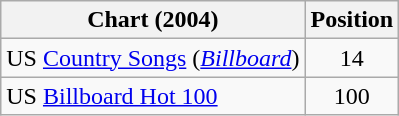<table class="wikitable sortable">
<tr>
<th scope="col">Chart (2004)</th>
<th scope="col">Position</th>
</tr>
<tr>
<td>US <a href='#'>Country Songs</a> (<em><a href='#'>Billboard</a></em>)</td>
<td align="center">14</td>
</tr>
<tr>
<td>US <a href='#'>Billboard Hot 100</a></td>
<td align="center">100</td>
</tr>
</table>
